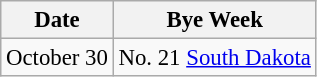<table class="wikitable" style="font-size:95%;">
<tr>
<th>Date</th>
<th>Bye Week</th>
</tr>
<tr>
<td>October 30</td>
<td>No. 21 <a href='#'>South Dakota</a></td>
</tr>
</table>
